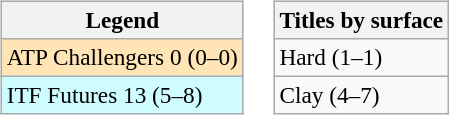<table>
<tr valign=top>
<td><br><table class=wikitable style=font-size:97%>
<tr>
<th>Legend</th>
</tr>
<tr style="background:moccasin;">
<td>ATP Challengers 0 (0–0)</td>
</tr>
<tr style="background:#cffcff;">
<td>ITF Futures 13 (5–8)</td>
</tr>
</table>
</td>
<td><br><table class=wikitable style=font-size:97%>
<tr>
<th>Titles by surface</th>
</tr>
<tr>
<td>Hard (1–1)</td>
</tr>
<tr>
<td>Clay (4–7)</td>
</tr>
</table>
</td>
</tr>
</table>
